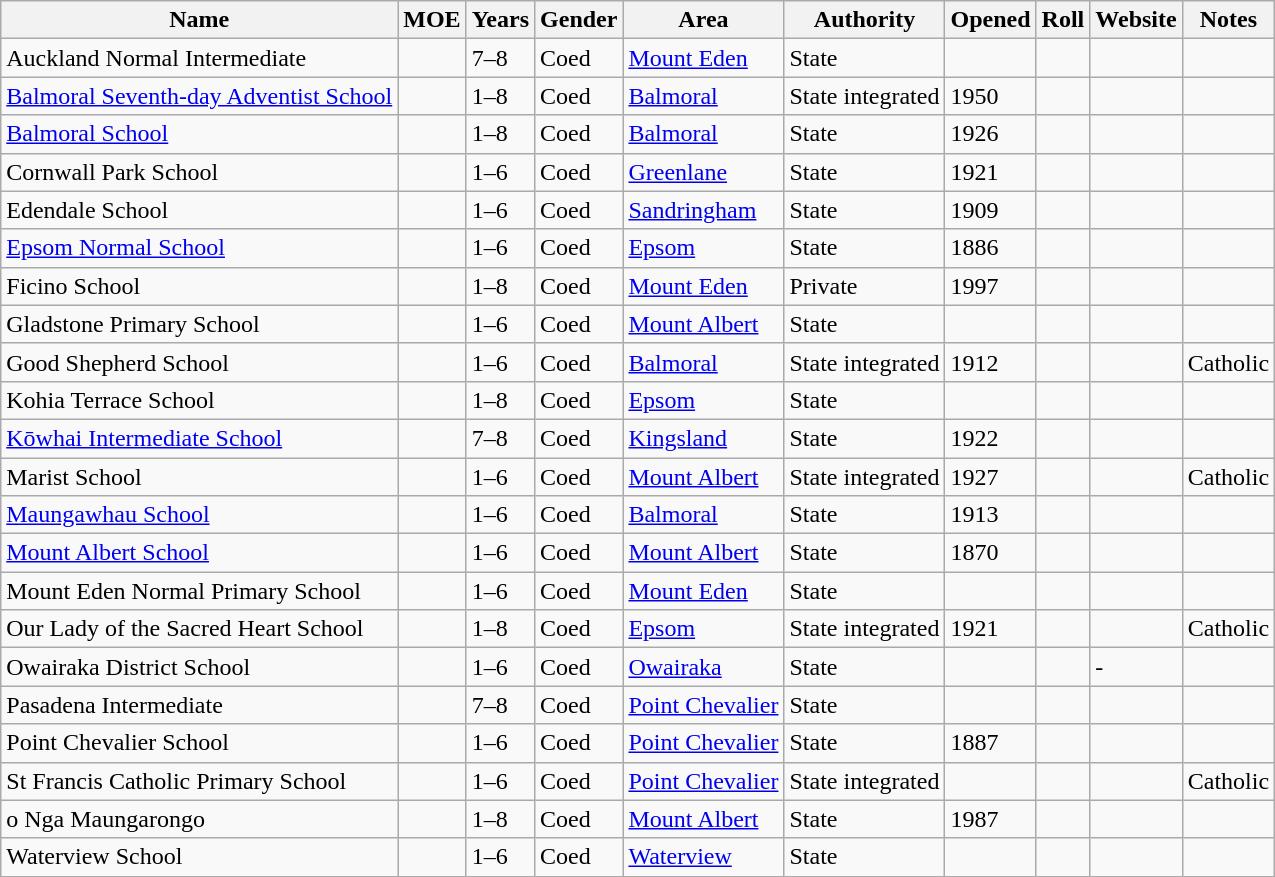<table class="wikitable sortable">
<tr>
<th>Name</th>
<th>MOE</th>
<th>Years</th>
<th>Gender</th>
<th>Area</th>
<th>Authority</th>
<th>Opened</th>
<th>Roll</th>
<th>Website</th>
<th>Notes</th>
</tr>
<tr>
<td>Auckland Normal Intermediate</td>
<td></td>
<td>7–8</td>
<td>Coed</td>
<td><a href='#'>Mount Eden</a></td>
<td>State</td>
<td></td>
<td></td>
<td></td>
<td></td>
</tr>
<tr>
<td><a href='#'>Balmoral Seventh-day Adventist School</a></td>
<td></td>
<td>1–8</td>
<td>Coed</td>
<td><a href='#'>Balmoral</a></td>
<td>State integrated</td>
<td>1950</td>
<td></td>
<td></td>
<td></td>
</tr>
<tr>
<td><a href='#'>Balmoral School</a></td>
<td></td>
<td>1–8</td>
<td>Coed</td>
<td><a href='#'>Balmoral</a></td>
<td>State</td>
<td>1926</td>
<td></td>
<td></td>
<td></td>
</tr>
<tr>
<td>Cornwall Park School</td>
<td></td>
<td>1–6</td>
<td>Coed</td>
<td><a href='#'>Greenlane</a></td>
<td>State</td>
<td>1921</td>
<td></td>
<td></td>
<td></td>
</tr>
<tr>
<td>Edendale School</td>
<td></td>
<td>1–6</td>
<td>Coed</td>
<td><a href='#'>Sandringham</a></td>
<td>State</td>
<td>1909</td>
<td></td>
<td></td>
<td></td>
</tr>
<tr>
<td><a href='#'>Epsom Normal School</a></td>
<td></td>
<td>1–6</td>
<td>Coed</td>
<td><a href='#'>Epsom</a></td>
<td>State</td>
<td>1886</td>
<td></td>
<td></td>
<td></td>
</tr>
<tr>
<td>Ficino School</td>
<td></td>
<td>1–8</td>
<td>Coed</td>
<td><a href='#'>Mount Eden</a></td>
<td>Private</td>
<td>1997</td>
<td></td>
<td></td>
<td></td>
</tr>
<tr>
<td>Gladstone Primary School</td>
<td></td>
<td>1–6</td>
<td>Coed</td>
<td><a href='#'>Mount Albert</a></td>
<td>State</td>
<td></td>
<td></td>
<td></td>
<td></td>
</tr>
<tr>
<td>Good Shepherd School</td>
<td></td>
<td>1–6</td>
<td>Coed</td>
<td><a href='#'>Balmoral</a></td>
<td>State integrated</td>
<td>1912</td>
<td></td>
<td></td>
<td>Catholic</td>
</tr>
<tr>
<td>Kohia Terrace School</td>
<td></td>
<td>1–8</td>
<td>Coed</td>
<td><a href='#'>Epsom</a></td>
<td>State</td>
<td></td>
<td></td>
<td></td>
<td></td>
</tr>
<tr>
<td><a href='#'>Kōwhai Intermediate School</a></td>
<td></td>
<td>7–8</td>
<td>Coed</td>
<td><a href='#'>Kingsland</a></td>
<td>State</td>
<td>1922</td>
<td></td>
<td></td>
<td></td>
</tr>
<tr>
<td>Marist School</td>
<td></td>
<td>1–6</td>
<td>Coed</td>
<td><a href='#'>Mount Albert</a></td>
<td>State integrated</td>
<td>1927</td>
<td></td>
<td></td>
<td>Catholic</td>
</tr>
<tr>
<td><a href='#'>Maungawhau School</a></td>
<td></td>
<td>1–6</td>
<td>Coed</td>
<td><a href='#'>Balmoral</a></td>
<td>State</td>
<td>1913</td>
<td></td>
<td></td>
<td></td>
</tr>
<tr>
<td><a href='#'>Mount Albert School</a></td>
<td></td>
<td>1–6</td>
<td>Coed</td>
<td><a href='#'>Mount Albert</a></td>
<td>State</td>
<td>1870</td>
<td></td>
<td></td>
<td></td>
</tr>
<tr>
<td>Mount Eden Normal Primary School</td>
<td></td>
<td>1–6</td>
<td>Coed</td>
<td><a href='#'>Mount Eden</a></td>
<td>State</td>
<td></td>
<td></td>
<td></td>
<td></td>
</tr>
<tr>
<td>Our Lady of the Sacred Heart School</td>
<td></td>
<td>1–8</td>
<td>Coed</td>
<td><a href='#'>Epsom</a></td>
<td>State integrated</td>
<td>1921</td>
<td></td>
<td></td>
<td>Catholic</td>
</tr>
<tr>
<td>Owairaka District School</td>
<td></td>
<td>1–6</td>
<td>Coed</td>
<td><a href='#'>Owairaka</a></td>
<td>State</td>
<td></td>
<td></td>
<td>-</td>
<td></td>
</tr>
<tr>
<td>Pasadena Intermediate</td>
<td></td>
<td>7–8</td>
<td>Coed</td>
<td><a href='#'>Point Chevalier</a></td>
<td>State</td>
<td></td>
<td></td>
<td></td>
<td></td>
</tr>
<tr>
<td>Point Chevalier School</td>
<td></td>
<td>1–6</td>
<td>Coed</td>
<td><a href='#'>Point Chevalier</a></td>
<td>State</td>
<td>1887</td>
<td></td>
<td></td>
<td></td>
</tr>
<tr>
<td>St Francis Catholic Primary School</td>
<td></td>
<td>1–6</td>
<td>Coed</td>
<td><a href='#'>Point Chevalier</a></td>
<td>State integrated</td>
<td></td>
<td></td>
<td></td>
<td>Catholic</td>
</tr>
<tr>
<td> o Nga Maungarongo</td>
<td></td>
<td>1–8</td>
<td>Coed</td>
<td><a href='#'>Mount Albert</a></td>
<td>State</td>
<td>1987</td>
<td></td>
<td></td>
<td></td>
</tr>
<tr>
<td>Waterview School</td>
<td></td>
<td>1–6</td>
<td>Coed</td>
<td><a href='#'>Waterview</a></td>
<td>State</td>
<td></td>
<td></td>
<td></td>
<td></td>
</tr>
</table>
